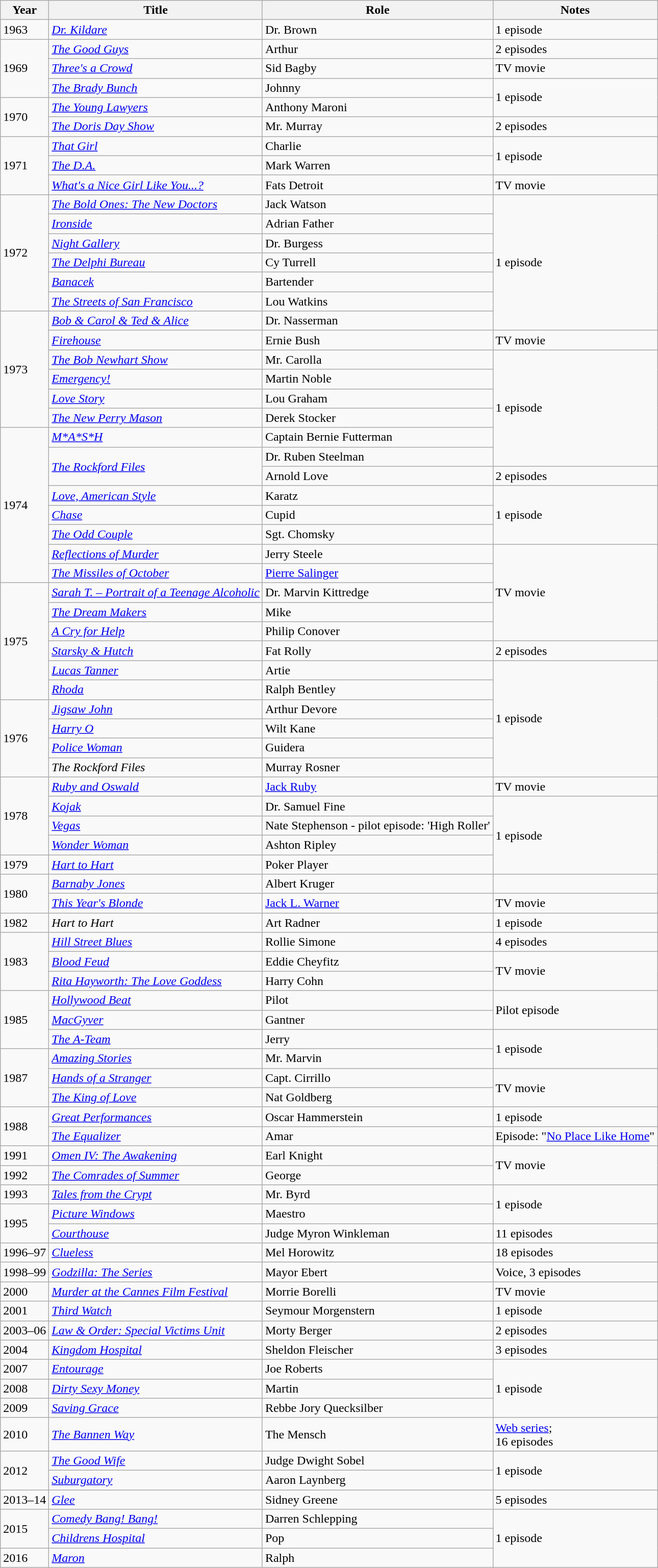<table class="wikitable sortable">
<tr>
<th>Year</th>
<th>Title</th>
<th>Role</th>
<th>Notes</th>
</tr>
<tr>
<td>1963</td>
<td><a href='#'><em>Dr. Kildare</em></a></td>
<td>Dr. Brown</td>
<td>1 episode</td>
</tr>
<tr>
<td rowspan="3">1969</td>
<td><a href='#'><em>The Good Guys</em></a></td>
<td>Arthur</td>
<td>2 episodes</td>
</tr>
<tr>
<td><a href='#'><em>Three's a Crowd</em></a></td>
<td>Sid Bagby</td>
<td>TV movie</td>
</tr>
<tr>
<td><em><a href='#'>The Brady Bunch</a></em></td>
<td>Johnny</td>
<td rowspan="2">1 episode</td>
</tr>
<tr>
<td rowspan="2">1970</td>
<td><em><a href='#'>The Young Lawyers</a></em></td>
<td>Anthony Maroni</td>
</tr>
<tr>
<td><em><a href='#'>The Doris Day Show</a></em></td>
<td>Mr. Murray</td>
<td>2 episodes</td>
</tr>
<tr>
<td rowspan="3">1971</td>
<td><em><a href='#'>That Girl</a></em></td>
<td>Charlie</td>
<td rowspan="2">1 episode</td>
</tr>
<tr>
<td><a href='#'><em>The D.A.</em></a></td>
<td>Mark Warren</td>
</tr>
<tr>
<td><em><a href='#'>What's a Nice Girl Like You...?</a></em></td>
<td>Fats Detroit</td>
<td>TV movie</td>
</tr>
<tr>
<td rowspan="6">1972</td>
<td><em><a href='#'>The Bold Ones: The New Doctors</a></em></td>
<td>Jack Watson</td>
<td rowspan="7">1 episode</td>
</tr>
<tr>
<td><a href='#'><em>Ironside</em></a></td>
<td>Adrian Father</td>
</tr>
<tr>
<td><em><a href='#'>Night Gallery</a></em></td>
<td>Dr. Burgess</td>
</tr>
<tr>
<td><em><a href='#'>The Delphi Bureau</a></em></td>
<td>Cy Turrell</td>
</tr>
<tr>
<td><em><a href='#'>Banacek</a></em></td>
<td>Bartender</td>
</tr>
<tr>
<td><em><a href='#'>The Streets of San Francisco</a></em></td>
<td>Lou Watkins</td>
</tr>
<tr>
<td rowspan="6">1973</td>
<td><a href='#'><em>Bob & Carol & Ted & Alice</em></a></td>
<td>Dr. Nasserman</td>
</tr>
<tr>
<td><a href='#'><em>Firehouse</em></a></td>
<td>Ernie Bush</td>
<td>TV movie</td>
</tr>
<tr>
<td><em><a href='#'>The Bob Newhart Show</a></em></td>
<td>Mr. Carolla</td>
<td rowspan="6">1 episode</td>
</tr>
<tr>
<td><em><a href='#'>Emergency!</a></em></td>
<td>Martin Noble</td>
</tr>
<tr>
<td><a href='#'><em>Love Story</em></a></td>
<td>Lou Graham</td>
</tr>
<tr>
<td><em><a href='#'>The New Perry Mason</a></em></td>
<td>Derek Stocker</td>
</tr>
<tr>
<td rowspan="8">1974</td>
<td><em><a href='#'>M*A*S*H</a></em></td>
<td>Captain Bernie Futterman</td>
</tr>
<tr>
<td rowspan="2"><em><a href='#'>The Rockford Files</a></em></td>
<td>Dr. Ruben Steelman</td>
</tr>
<tr>
<td>Arnold Love</td>
<td>2 episodes</td>
</tr>
<tr>
<td><em><a href='#'>Love, American Style</a></em></td>
<td>Karatz</td>
<td rowspan="3">1 episode</td>
</tr>
<tr>
<td><a href='#'><em>Chase</em></a></td>
<td>Cupid</td>
</tr>
<tr>
<td><a href='#'><em>The Odd Couple</em></a></td>
<td>Sgt. Chomsky</td>
</tr>
<tr>
<td><em><a href='#'>Reflections of Murder</a></em></td>
<td>Jerry Steele</td>
<td rowspan="5">TV movie</td>
</tr>
<tr>
<td><em><a href='#'>The Missiles of October</a></em></td>
<td><a href='#'>Pierre Salinger</a></td>
</tr>
<tr>
<td rowspan="6">1975</td>
<td><em><a href='#'>Sarah T. – Portrait of a Teenage Alcoholic</a></em></td>
<td>Dr. Marvin Kittredge</td>
</tr>
<tr>
<td><em><a href='#'>The Dream Makers</a></em></td>
<td>Mike</td>
</tr>
<tr>
<td><a href='#'><em>A Cry for Help</em></a></td>
<td>Philip Conover</td>
</tr>
<tr>
<td><em><a href='#'>Starsky & Hutch</a></em></td>
<td>Fat Rolly</td>
<td>2 episodes</td>
</tr>
<tr>
<td><em><a href='#'>Lucas Tanner</a></em></td>
<td>Artie</td>
<td rowspan="6">1 episode</td>
</tr>
<tr>
<td><em><a href='#'>Rhoda</a></em></td>
<td>Ralph Bentley</td>
</tr>
<tr>
<td rowspan="4">1976</td>
<td><a href='#'><em>Jigsaw John</em></a></td>
<td>Arthur Devore</td>
</tr>
<tr>
<td><em><a href='#'>Harry O</a></em></td>
<td>Wilt Kane</td>
</tr>
<tr>
<td><a href='#'><em>Police Woman</em></a></td>
<td>Guidera</td>
</tr>
<tr>
<td><em>The Rockford Files</em></td>
<td>Murray Rosner</td>
</tr>
<tr>
<td rowspan="4">1978</td>
<td><em><a href='#'>Ruby and Oswald</a></em></td>
<td><a href='#'>Jack Ruby</a></td>
<td>TV movie</td>
</tr>
<tr>
<td><em><a href='#'>Kojak</a></em></td>
<td>Dr. Samuel Fine</td>
<td rowspan="4">1 episode</td>
</tr>
<tr>
<td><a href='#'><em>Vegas</em></a></td>
<td>Nate Stephenson - pilot episode: 'High Roller'</td>
</tr>
<tr>
<td><a href='#'><em>Wonder Woman</em></a></td>
<td>Ashton Ripley</td>
</tr>
<tr>
<td>1979</td>
<td><em><a href='#'>Hart to Hart</a></em></td>
<td>Poker Player</td>
</tr>
<tr>
<td rowspan="2">1980</td>
<td><em><a href='#'>Barnaby Jones</a></em></td>
<td>Albert Kruger</td>
</tr>
<tr>
<td><em><a href='#'>This Year's Blonde</a></em></td>
<td><a href='#'>Jack L. Warner</a></td>
<td>TV movie</td>
</tr>
<tr>
<td>1982</td>
<td><em>Hart to Hart</em></td>
<td>Art Radner</td>
<td>1 episode</td>
</tr>
<tr>
<td rowspan="3">1983</td>
<td><em><a href='#'>Hill Street Blues</a></em></td>
<td>Rollie Simone</td>
<td>4 episodes</td>
</tr>
<tr>
<td><a href='#'><em>Blood Feud</em></a></td>
<td>Eddie Cheyfitz</td>
<td rowspan="2">TV movie</td>
</tr>
<tr>
<td><em><a href='#'>Rita Hayworth: The Love Goddess</a></em></td>
<td>Harry Cohn</td>
</tr>
<tr>
<td rowspan="3">1985</td>
<td><em><a href='#'>Hollywood Beat</a></em></td>
<td>Pilot</td>
<td rowspan="2">Pilot episode</td>
</tr>
<tr>
<td><a href='#'><em>MacGyver</em></a></td>
<td>Gantner</td>
</tr>
<tr>
<td><em><a href='#'>The A-Team</a></em></td>
<td>Jerry</td>
<td rowspan="2">1 episode</td>
</tr>
<tr>
<td rowspan="3">1987</td>
<td><a href='#'><em>Amazing Stories</em></a></td>
<td>Mr. Marvin</td>
</tr>
<tr>
<td><em><a href='#'>Hands of a Stranger</a></em></td>
<td>Capt. Cirrillo</td>
<td rowspan="2">TV movie</td>
</tr>
<tr>
<td><em><a href='#'>The King of Love</a></em></td>
<td>Nat Goldberg</td>
</tr>
<tr>
<td rowspan="2">1988</td>
<td><em><a href='#'>Great Performances</a></em></td>
<td>Oscar Hammerstein</td>
<td>1 episode</td>
</tr>
<tr>
<td><a href='#'><em>The Equalizer</em></a></td>
<td>Amar</td>
<td>Episode: "<a href='#'>No Place Like Home</a>"</td>
</tr>
<tr>
<td>1991</td>
<td><em><a href='#'>Omen IV: The Awakening</a></em></td>
<td>Earl Knight</td>
<td rowspan="2">TV movie</td>
</tr>
<tr>
<td>1992</td>
<td><em><a href='#'>The Comrades of Summer</a></em></td>
<td>George</td>
</tr>
<tr>
<td>1993</td>
<td><a href='#'><em>Tales from the Crypt</em></a></td>
<td>Mr. Byrd</td>
<td rowspan="2">1 episode</td>
</tr>
<tr>
<td rowspan="2">1995</td>
<td><em><a href='#'>Picture Windows</a></em></td>
<td>Maestro</td>
</tr>
<tr>
<td><a href='#'><em>Courthouse</em></a></td>
<td>Judge Myron Winkleman</td>
<td>11 episodes</td>
</tr>
<tr>
<td>1996–97</td>
<td><a href='#'><em>Clueless</em></a></td>
<td>Mel Horowitz</td>
<td>18 episodes</td>
</tr>
<tr>
<td>1998–99</td>
<td><em><a href='#'>Godzilla: The Series</a></em></td>
<td>Mayor Ebert</td>
<td>Voice, 3 episodes</td>
</tr>
<tr>
<td>2000</td>
<td><em><a href='#'>Murder at the Cannes Film Festival</a></em></td>
<td>Morrie Borelli</td>
<td>TV movie</td>
</tr>
<tr>
<td>2001</td>
<td><em><a href='#'>Third Watch</a></em></td>
<td>Seymour Morgenstern</td>
<td>1 episode</td>
</tr>
<tr>
<td>2003–06</td>
<td><em><a href='#'>Law & Order: Special Victims Unit</a></em></td>
<td>Morty Berger</td>
<td>2 episodes</td>
</tr>
<tr>
<td>2004</td>
<td><em><a href='#'>Kingdom Hospital</a></em></td>
<td>Sheldon Fleischer</td>
<td>3 episodes</td>
</tr>
<tr>
<td>2007</td>
<td><a href='#'><em>Entourage</em></a></td>
<td>Joe Roberts</td>
<td rowspan="3">1 episode</td>
</tr>
<tr>
<td>2008</td>
<td><em><a href='#'>Dirty Sexy Money</a></em></td>
<td>Martin</td>
</tr>
<tr>
<td>2009</td>
<td><a href='#'><em>Saving Grace</em></a></td>
<td>Rebbe Jory Quecksilber</td>
</tr>
<tr>
<td>2010</td>
<td><em><a href='#'>The Bannen Way</a></em></td>
<td>The Mensch</td>
<td><a href='#'>Web series</a>;<br>16 episodes</td>
</tr>
<tr>
<td rowspan="2">2012</td>
<td><em><a href='#'>The Good Wife</a></em></td>
<td>Judge Dwight Sobel</td>
<td rowspan="2">1 episode</td>
</tr>
<tr>
<td><em><a href='#'>Suburgatory</a></em></td>
<td>Aaron Laynberg</td>
</tr>
<tr>
<td>2013–14</td>
<td><a href='#'><em>Glee</em></a></td>
<td>Sidney Greene</td>
<td>5 episodes</td>
</tr>
<tr>
<td rowspan="2">2015</td>
<td><em><a href='#'>Comedy Bang! Bang!</a></em></td>
<td>Darren Schlepping</td>
<td rowspan="3">1 episode</td>
</tr>
<tr>
<td><em><a href='#'>Childrens Hospital</a></em></td>
<td>Pop</td>
</tr>
<tr>
<td>2016</td>
<td><em><a href='#'>Maron</a></em></td>
<td>Ralph</td>
</tr>
</table>
